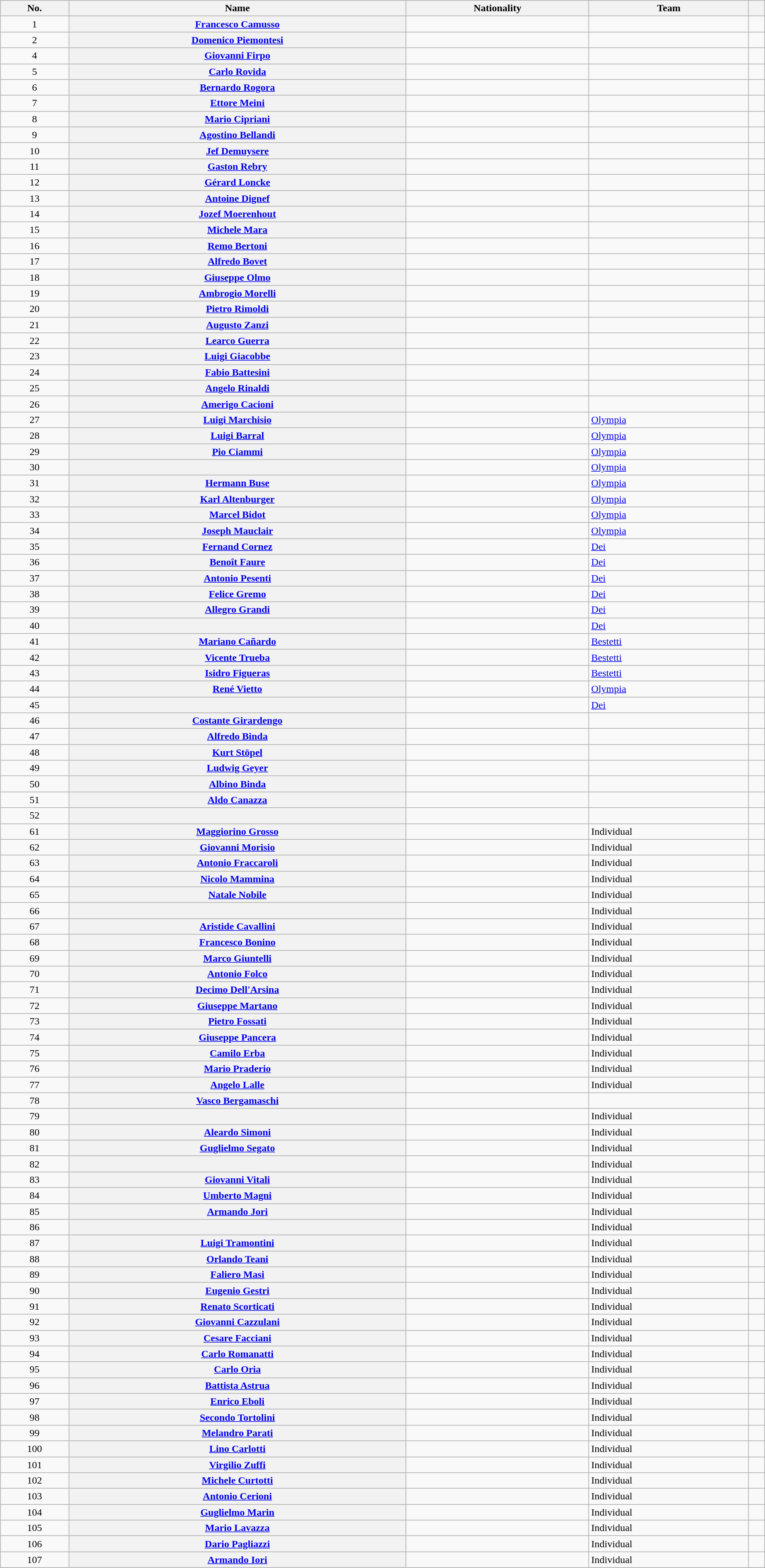<table class="wikitable plainrowheaders sortable" style="width:97%">
<tr>
<th scope="col">No.</th>
<th scope="col">Name</th>
<th scope="col">Nationality</th>
<th scope="col">Team</th>
<th scope="col" class="unsortable"></th>
</tr>
<tr>
<td style="text-align:center;">1</td>
<th scope="row"><a href='#'>Francesco Camusso</a></th>
<td></td>
<td></td>
<td style="text-align:center;"></td>
</tr>
<tr>
<td style="text-align:center;">2</td>
<th scope="row"><a href='#'>Domenico Piemontesi</a></th>
<td></td>
<td></td>
<td style="text-align:center;"></td>
</tr>
<tr>
<td style="text-align:center;">4</td>
<th scope="row"><a href='#'>Giovanni Firpo</a></th>
<td></td>
<td></td>
<td style="text-align:center;"></td>
</tr>
<tr>
<td style="text-align:center;">5</td>
<th scope="row"><a href='#'>Carlo Rovida</a></th>
<td></td>
<td></td>
<td style="text-align:center;"></td>
</tr>
<tr>
<td style="text-align:center;">6</td>
<th scope="row"><a href='#'>Bernardo Rogora</a></th>
<td></td>
<td></td>
<td style="text-align:center;"></td>
</tr>
<tr>
<td style="text-align:center;">7</td>
<th scope="row"><a href='#'>Ettore Meini</a></th>
<td></td>
<td></td>
<td style="text-align:center;"></td>
</tr>
<tr>
<td style="text-align:center;">8</td>
<th scope="row"><a href='#'>Mario Cipriani</a></th>
<td></td>
<td></td>
<td style="text-align:center;"></td>
</tr>
<tr>
<td style="text-align:center;">9</td>
<th scope="row"><a href='#'>Agostino Bellandi</a></th>
<td></td>
<td></td>
<td style="text-align:center;"></td>
</tr>
<tr>
<td style="text-align:center;">10</td>
<th scope="row"><a href='#'>Jef Demuysere</a></th>
<td></td>
<td></td>
<td style="text-align:center;"></td>
</tr>
<tr>
<td style="text-align:center;">11</td>
<th scope="row"><a href='#'>Gaston Rebry</a></th>
<td></td>
<td></td>
<td style="text-align:center;"></td>
</tr>
<tr>
<td style="text-align:center;">12</td>
<th scope="row"><a href='#'>Gérard Loncke</a></th>
<td></td>
<td></td>
<td style="text-align:center;"></td>
</tr>
<tr>
<td style="text-align:center;">13</td>
<th scope="row"><a href='#'>Antoine Dignef</a></th>
<td></td>
<td></td>
<td style="text-align:center;"></td>
</tr>
<tr>
<td style="text-align:center;">14</td>
<th scope="row"><a href='#'>Jozef Moerenhout</a></th>
<td></td>
<td></td>
<td style="text-align:center;"></td>
</tr>
<tr>
<td style="text-align:center;">15</td>
<th scope="row"><a href='#'>Michele Mara</a></th>
<td></td>
<td></td>
<td style="text-align:center;"></td>
</tr>
<tr>
<td style="text-align:center;">16</td>
<th scope="row"><a href='#'>Remo Bertoni</a></th>
<td></td>
<td></td>
<td style="text-align:center;"></td>
</tr>
<tr>
<td style="text-align:center;">17</td>
<th scope="row"><a href='#'>Alfredo Bovet</a></th>
<td></td>
<td></td>
<td style="text-align:center;"></td>
</tr>
<tr>
<td style="text-align:center;">18</td>
<th scope="row"><a href='#'>Giuseppe Olmo</a></th>
<td></td>
<td></td>
<td style="text-align:center;"></td>
</tr>
<tr>
<td style="text-align:center;">19</td>
<th scope="row"><a href='#'>Ambrogio Morelli</a></th>
<td></td>
<td></td>
<td style="text-align:center;"></td>
</tr>
<tr>
<td style="text-align:center;">20</td>
<th scope="row"><a href='#'>Pietro Rimoldi</a></th>
<td></td>
<td></td>
<td style="text-align:center;"></td>
</tr>
<tr>
<td style="text-align:center;">21</td>
<th scope="row"><a href='#'>Augusto Zanzi</a></th>
<td></td>
<td></td>
<td style="text-align:center;"></td>
</tr>
<tr>
<td style="text-align:center;">22</td>
<th scope="row"><a href='#'>Learco Guerra</a></th>
<td></td>
<td></td>
<td style="text-align:center;"></td>
</tr>
<tr>
<td style="text-align:center;">23</td>
<th scope="row"><a href='#'>Luigi Giacobbe</a></th>
<td></td>
<td></td>
<td style="text-align:center;"></td>
</tr>
<tr>
<td style="text-align:center;">24</td>
<th scope="row"><a href='#'>Fabio Battesini</a></th>
<td></td>
<td></td>
<td style="text-align:center;"></td>
</tr>
<tr>
<td style="text-align:center;">25</td>
<th scope="row"><a href='#'>Angelo Rinaldi</a></th>
<td></td>
<td></td>
<td style="text-align:center;"></td>
</tr>
<tr>
<td style="text-align:center;">26</td>
<th scope="row"><a href='#'>Amerigo Cacioni</a></th>
<td></td>
<td></td>
<td style="text-align:center;"></td>
</tr>
<tr>
<td style="text-align:center;">27</td>
<th scope="row"><a href='#'>Luigi Marchisio</a></th>
<td></td>
<td><a href='#'>Olympia</a></td>
<td style="text-align:center;"></td>
</tr>
<tr>
<td style="text-align:center;">28</td>
<th scope="row"><a href='#'>Luigi Barral</a></th>
<td></td>
<td><a href='#'>Olympia</a></td>
<td style="text-align:center;"></td>
</tr>
<tr>
<td style="text-align:center;">29</td>
<th scope="row"><a href='#'>Pio Ciammi</a></th>
<td></td>
<td><a href='#'>Olympia</a></td>
<td style="text-align:center;"></td>
</tr>
<tr>
<td style="text-align:center;">30</td>
<th scope="row"></th>
<td></td>
<td><a href='#'>Olympia</a></td>
<td style="text-align:center;"></td>
</tr>
<tr>
<td style="text-align:center;">31</td>
<th scope="row"><a href='#'>Hermann Buse</a></th>
<td></td>
<td><a href='#'>Olympia</a></td>
<td style="text-align:center;"></td>
</tr>
<tr>
<td style="text-align:center;">32</td>
<th scope="row"><a href='#'>Karl Altenburger</a></th>
<td></td>
<td><a href='#'>Olympia</a></td>
<td style="text-align:center;"></td>
</tr>
<tr>
<td style="text-align:center;">33</td>
<th scope="row"><a href='#'>Marcel Bidot</a></th>
<td></td>
<td><a href='#'>Olympia</a></td>
<td style="text-align:center;"></td>
</tr>
<tr>
<td style="text-align:center;">34</td>
<th scope="row"><a href='#'>Joseph Mauclair</a></th>
<td></td>
<td><a href='#'>Olympia</a></td>
<td style="text-align:center;"></td>
</tr>
<tr>
<td style="text-align:center;">35</td>
<th scope="row"><a href='#'>Fernand Cornez</a></th>
<td></td>
<td><a href='#'>Dei</a></td>
<td style="text-align:center;"></td>
</tr>
<tr>
<td style="text-align:center;">36</td>
<th scope="row"><a href='#'>Benoît Faure</a></th>
<td></td>
<td><a href='#'>Dei</a></td>
<td style="text-align:center;"></td>
</tr>
<tr>
<td style="text-align:center;">37</td>
<th scope="row"><a href='#'>Antonio Pesenti</a></th>
<td></td>
<td><a href='#'>Dei</a></td>
<td style="text-align:center;"></td>
</tr>
<tr>
<td style="text-align:center;">38</td>
<th scope="row"><a href='#'>Felice Gremo</a></th>
<td></td>
<td><a href='#'>Dei</a></td>
<td style="text-align:center;"></td>
</tr>
<tr>
<td style="text-align:center;">39</td>
<th scope="row"><a href='#'>Allegro Grandi</a></th>
<td></td>
<td><a href='#'>Dei</a></td>
<td style="text-align:center;"></td>
</tr>
<tr>
<td style="text-align:center;">40</td>
<th scope="row"></th>
<td></td>
<td><a href='#'>Dei</a></td>
<td style="text-align:center;"></td>
</tr>
<tr>
<td style="text-align:center;">41</td>
<th scope="row"><a href='#'>Mariano Cañardo</a></th>
<td></td>
<td><a href='#'>Bestetti</a></td>
<td style="text-align:center;"></td>
</tr>
<tr>
<td style="text-align:center;">42</td>
<th scope="row"><a href='#'>Vicente Trueba</a></th>
<td></td>
<td><a href='#'>Bestetti</a></td>
<td style="text-align:center;"></td>
</tr>
<tr>
<td style="text-align:center;">43</td>
<th scope="row"><a href='#'>Isidro Figueras</a></th>
<td></td>
<td><a href='#'>Bestetti</a></td>
<td style="text-align:center;"></td>
</tr>
<tr>
<td style="text-align:center;">44</td>
<th scope="row"><a href='#'>René Vietto</a></th>
<td></td>
<td><a href='#'>Olympia</a></td>
<td style="text-align:center;"></td>
</tr>
<tr>
<td style="text-align:center;">45</td>
<th scope="row"></th>
<td></td>
<td><a href='#'>Dei</a></td>
<td style="text-align:center;"></td>
</tr>
<tr>
<td style="text-align:center;">46</td>
<th scope="row"><a href='#'>Costante Girardengo</a></th>
<td></td>
<td></td>
<td style="text-align:center;"></td>
</tr>
<tr>
<td style="text-align:center;">47</td>
<th scope="row"><a href='#'>Alfredo Binda</a></th>
<td></td>
<td></td>
<td style="text-align:center;"></td>
</tr>
<tr>
<td style="text-align:center;">48</td>
<th scope="row"><a href='#'>Kurt Stöpel</a></th>
<td></td>
<td></td>
<td style="text-align:center;"></td>
</tr>
<tr>
<td style="text-align:center;">49</td>
<th scope="row"><a href='#'>Ludwig Geyer</a></th>
<td></td>
<td></td>
<td style="text-align:center;"></td>
</tr>
<tr>
<td style="text-align:center;">50</td>
<th scope="row"><a href='#'>Albino Binda</a></th>
<td></td>
<td></td>
<td style="text-align:center;"></td>
</tr>
<tr>
<td style="text-align:center;">51</td>
<th scope="row"><a href='#'>Aldo Canazza</a></th>
<td></td>
<td></td>
<td style="text-align:center;"></td>
</tr>
<tr>
<td style="text-align:center;">52</td>
<th scope="row"></th>
<td></td>
<td></td>
<td style="text-align:center;"></td>
</tr>
<tr>
<td style="text-align:center;">61</td>
<th scope="row"><a href='#'>Maggiorino Grosso</a></th>
<td></td>
<td>Individual</td>
<td style="text-align:center;"></td>
</tr>
<tr>
<td style="text-align:center;">62</td>
<th scope="row"><a href='#'>Giovanni Morisio</a></th>
<td></td>
<td>Individual</td>
<td style="text-align:center;"></td>
</tr>
<tr>
<td style="text-align:center;">63</td>
<th scope="row"><a href='#'>Antonio Fraccaroli</a></th>
<td></td>
<td>Individual</td>
<td style="text-align:center;"></td>
</tr>
<tr>
<td style="text-align:center;">64</td>
<th scope="row"><a href='#'>Nicolo Mammina</a></th>
<td></td>
<td>Individual</td>
<td style="text-align:center;"></td>
</tr>
<tr>
<td style="text-align:center;">65</td>
<th scope="row"><a href='#'>Natale Nobile</a></th>
<td></td>
<td>Individual</td>
<td style="text-align:center;"></td>
</tr>
<tr>
<td style="text-align:center;">66</td>
<th scope="row"></th>
<td></td>
<td>Individual</td>
<td style="text-align:center;"></td>
</tr>
<tr>
<td style="text-align:center;">67</td>
<th scope="row"><a href='#'>Aristide Cavallini</a></th>
<td></td>
<td>Individual</td>
<td style="text-align:center;"></td>
</tr>
<tr>
<td style="text-align:center;">68</td>
<th scope="row"><a href='#'>Francesco Bonino</a></th>
<td></td>
<td>Individual</td>
<td style="text-align:center;"></td>
</tr>
<tr>
<td style="text-align:center;">69</td>
<th scope="row"><a href='#'>Marco Giuntelli</a></th>
<td></td>
<td>Individual</td>
<td style="text-align:center;"></td>
</tr>
<tr>
<td style="text-align:center;">70</td>
<th scope="row"><a href='#'>Antonio Folco</a></th>
<td></td>
<td>Individual</td>
<td style="text-align:center;"></td>
</tr>
<tr>
<td style="text-align:center;">71</td>
<th scope="row"><a href='#'>Decimo Dell'Arsina</a></th>
<td></td>
<td>Individual</td>
<td style="text-align:center;"></td>
</tr>
<tr>
<td style="text-align:center;">72</td>
<th scope="row"><a href='#'>Giuseppe Martano</a></th>
<td></td>
<td>Individual</td>
<td style="text-align:center;"></td>
</tr>
<tr>
<td style="text-align:center;">73</td>
<th scope="row"><a href='#'>Pietro Fossati</a></th>
<td></td>
<td>Individual</td>
<td style="text-align:center;"></td>
</tr>
<tr>
<td style="text-align:center;">74</td>
<th scope="row"><a href='#'>Giuseppe Pancera</a></th>
<td></td>
<td>Individual</td>
<td style="text-align:center;"></td>
</tr>
<tr>
<td style="text-align:center;">75</td>
<th scope="row"><a href='#'>Camilo Erba</a></th>
<td></td>
<td>Individual</td>
<td style="text-align:center;"></td>
</tr>
<tr>
<td style="text-align:center;">76</td>
<th scope="row"><a href='#'>Mario Praderio</a></th>
<td></td>
<td>Individual</td>
<td style="text-align:center;"></td>
</tr>
<tr>
<td style="text-align:center;">77</td>
<th scope="row"><a href='#'>Angelo Lalle</a></th>
<td></td>
<td>Individual</td>
<td style="text-align:center;"></td>
</tr>
<tr>
<td style="text-align:center;">78</td>
<th scope="row"><a href='#'>Vasco Bergamaschi</a></th>
<td></td>
<td></td>
<td style="text-align:center;"></td>
</tr>
<tr>
<td style="text-align:center;">79</td>
<th scope="row"></th>
<td></td>
<td>Individual</td>
<td style="text-align:center;"></td>
</tr>
<tr>
<td style="text-align:center;">80</td>
<th scope="row"><a href='#'>Aleardo Simoni</a></th>
<td></td>
<td>Individual</td>
<td style="text-align:center;"></td>
</tr>
<tr>
<td style="text-align:center;">81</td>
<th scope="row"><a href='#'>Guglielmo Segato</a></th>
<td></td>
<td>Individual</td>
<td style="text-align:center;"></td>
</tr>
<tr>
<td style="text-align:center;">82</td>
<th scope="row"></th>
<td></td>
<td>Individual</td>
<td style="text-align:center;"></td>
</tr>
<tr>
<td style="text-align:center;">83</td>
<th scope="row"><a href='#'>Giovanni Vitali</a></th>
<td></td>
<td>Individual</td>
<td style="text-align:center;"></td>
</tr>
<tr>
<td style="text-align:center;">84</td>
<th scope="row"><a href='#'>Umberto Magni</a></th>
<td></td>
<td>Individual</td>
<td style="text-align:center;"></td>
</tr>
<tr>
<td style="text-align:center;">85</td>
<th scope="row"><a href='#'>Armando Jori</a></th>
<td></td>
<td>Individual</td>
<td style="text-align:center;"></td>
</tr>
<tr>
<td style="text-align:center;">86</td>
<th scope="row"></th>
<td></td>
<td>Individual</td>
<td style="text-align:center;"></td>
</tr>
<tr>
<td style="text-align:center;">87</td>
<th scope="row"><a href='#'>Luigi Tramontini</a></th>
<td></td>
<td>Individual</td>
<td style="text-align:center;"></td>
</tr>
<tr>
<td style="text-align:center;">88</td>
<th scope="row"><a href='#'>Orlando Teani</a></th>
<td></td>
<td>Individual</td>
<td style="text-align:center;"></td>
</tr>
<tr>
<td style="text-align:center;">89</td>
<th scope="row"><a href='#'>Faliero Masi</a></th>
<td></td>
<td>Individual</td>
<td style="text-align:center;"></td>
</tr>
<tr>
<td style="text-align:center;">90</td>
<th scope="row"><a href='#'>Eugenio Gestri</a></th>
<td></td>
<td>Individual</td>
<td style="text-align:center;"></td>
</tr>
<tr>
<td style="text-align:center;">91</td>
<th scope="row"><a href='#'>Renato Scorticati</a></th>
<td></td>
<td>Individual</td>
<td style="text-align:center;"></td>
</tr>
<tr>
<td style="text-align:center;">92</td>
<th scope="row"><a href='#'>Giovanni Cazzulani</a></th>
<td></td>
<td>Individual</td>
<td style="text-align:center;"></td>
</tr>
<tr>
<td style="text-align:center;">93</td>
<th scope="row"><a href='#'>Cesare Facciani</a></th>
<td></td>
<td>Individual</td>
<td style="text-align:center;"></td>
</tr>
<tr>
<td style="text-align:center;">94</td>
<th scope="row"><a href='#'>Carlo Romanatti</a></th>
<td></td>
<td>Individual</td>
<td style="text-align:center;"></td>
</tr>
<tr>
<td style="text-align:center;">95</td>
<th scope="row"><a href='#'>Carlo Oria</a></th>
<td></td>
<td>Individual</td>
<td style="text-align:center;"></td>
</tr>
<tr>
<td style="text-align:center;">96</td>
<th scope="row"><a href='#'>Battista Astrua</a></th>
<td></td>
<td>Individual</td>
<td style="text-align:center;"></td>
</tr>
<tr>
<td style="text-align:center;">97</td>
<th scope="row"><a href='#'>Enrico Eboli</a></th>
<td></td>
<td>Individual</td>
<td style="text-align:center;"></td>
</tr>
<tr>
<td style="text-align:center;">98</td>
<th scope="row"><a href='#'>Secondo Tortolini</a></th>
<td></td>
<td>Individual</td>
<td style="text-align:center;"></td>
</tr>
<tr>
<td style="text-align:center;">99</td>
<th scope="row"><a href='#'>Melandro Parati</a></th>
<td></td>
<td>Individual</td>
<td style="text-align:center;"></td>
</tr>
<tr>
<td style="text-align:center;">100</td>
<th scope="row"><a href='#'>Lino Carlotti</a></th>
<td></td>
<td>Individual</td>
<td style="text-align:center;"></td>
</tr>
<tr>
<td style="text-align:center;">101</td>
<th scope="row"><a href='#'>Virgilio Zuffi</a></th>
<td></td>
<td>Individual</td>
<td style="text-align:center;"></td>
</tr>
<tr>
<td style="text-align:center;">102</td>
<th scope="row"><a href='#'>Michele Curtotti</a></th>
<td></td>
<td>Individual</td>
<td style="text-align:center;"></td>
</tr>
<tr>
<td style="text-align:center;">103</td>
<th scope="row"><a href='#'>Antonio Cerioni</a></th>
<td></td>
<td>Individual</td>
<td style="text-align:center;"></td>
</tr>
<tr>
<td style="text-align:center;">104</td>
<th scope="row"><a href='#'>Guglielmo Marin</a></th>
<td></td>
<td>Individual</td>
<td style="text-align:center;"></td>
</tr>
<tr>
<td style="text-align:center;">105</td>
<th scope="row"><a href='#'>Mario Lavazza</a></th>
<td></td>
<td>Individual</td>
<td style="text-align:center;"></td>
</tr>
<tr>
<td style="text-align:center;">106</td>
<th scope="row"><a href='#'>Dario Pagliazzi</a></th>
<td></td>
<td>Individual</td>
<td style="text-align:center;"></td>
</tr>
<tr>
<td style="text-align:center;">107</td>
<th scope="row"><a href='#'>Armando Iori</a></th>
<td></td>
<td>Individual</td>
<td style="text-align:center;"></td>
</tr>
</table>
